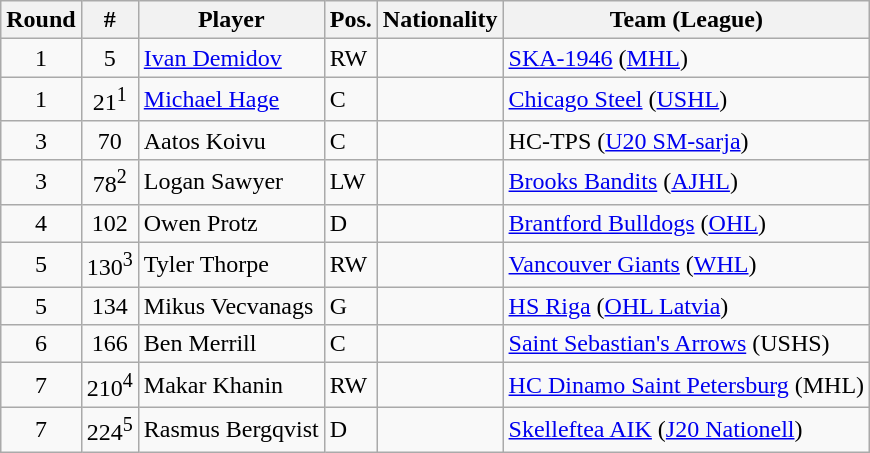<table class="wikitable">
<tr>
<th>Round</th>
<th>#</th>
<th>Player</th>
<th>Pos.</th>
<th>Nationality</th>
<th>Team (League)</th>
</tr>
<tr>
<td style="text-align:center;">1</td>
<td style="text-align:center;">5</td>
<td><a href='#'>Ivan Demidov</a></td>
<td>RW</td>
<td></td>
<td><a href='#'>SKA-1946</a> (<a href='#'>MHL</a>)</td>
</tr>
<tr>
<td style="text-align:center;">1</td>
<td style="text-align:center;">21<sup>1</sup></td>
<td><a href='#'>Michael Hage</a></td>
<td>C</td>
<td></td>
<td><a href='#'>Chicago Steel</a> (<a href='#'>USHL</a>)</td>
</tr>
<tr>
<td style="text-align:center;">3</td>
<td style="text-align:center;">70</td>
<td>Aatos Koivu</td>
<td>C</td>
<td></td>
<td>HC-TPS (<a href='#'>U20 SM-sarja</a>)</td>
</tr>
<tr>
<td style="text-align:center;">3</td>
<td style="text-align:center;">78<sup>2</sup></td>
<td>Logan Sawyer</td>
<td>LW</td>
<td></td>
<td><a href='#'>Brooks Bandits</a> (<a href='#'>AJHL</a>)</td>
</tr>
<tr>
<td style="text-align:center;">4</td>
<td style="text-align:center;">102</td>
<td>Owen Protz</td>
<td>D</td>
<td></td>
<td><a href='#'>Brantford Bulldogs</a> (<a href='#'>OHL</a>)</td>
</tr>
<tr>
<td style="text-align:center;">5</td>
<td style="text-align:center;">130<sup>3</sup></td>
<td>Tyler Thorpe</td>
<td>RW</td>
<td></td>
<td><a href='#'>Vancouver Giants</a> (<a href='#'>WHL</a>)</td>
</tr>
<tr>
<td style="text-align:center;">5</td>
<td style="text-align:center;">134</td>
<td>Mikus Vecvanags</td>
<td>G</td>
<td></td>
<td><a href='#'>HS Riga</a> (<a href='#'>OHL Latvia</a>)</td>
</tr>
<tr>
<td style="text-align:center;">6</td>
<td style="text-align:center;">166</td>
<td>Ben Merrill</td>
<td>C</td>
<td></td>
<td><a href='#'>Saint Sebastian's Arrows</a> (USHS)</td>
</tr>
<tr>
<td style="text-align:center;">7</td>
<td style="text-align:center;">210<sup>4</sup></td>
<td>Makar Khanin</td>
<td>RW</td>
<td></td>
<td><a href='#'>HC Dinamo Saint Petersburg</a> (MHL)</td>
</tr>
<tr>
<td style="text-align:center;">7</td>
<td style="text-align:center;">224<sup>5</sup></td>
<td>Rasmus Bergqvist</td>
<td>D</td>
<td></td>
<td><a href='#'>Skelleftea AIK</a> (<a href='#'>J20 Nationell</a>)</td>
</tr>
</table>
